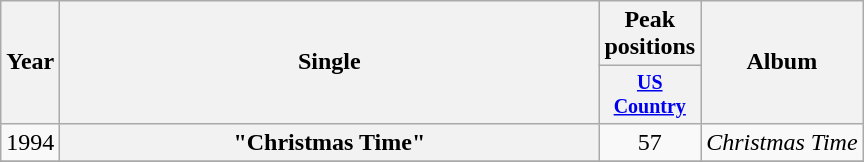<table class="wikitable plainrowheaders" style="text-align:center;">
<tr>
<th rowspan="2">Year</th>
<th rowspan="2" style="width:22em;">Single</th>
<th colspan="1">Peak positions</th>
<th rowspan="2">Album</th>
</tr>
<tr style="font-size:smaller;">
<th width="50"><a href='#'>US Country</a><br></th>
</tr>
<tr>
<td>1994</td>
<th scope="row">"Christmas Time"</th>
<td>57</td>
<td align="left"><em>Christmas Time</em></td>
</tr>
<tr>
</tr>
</table>
